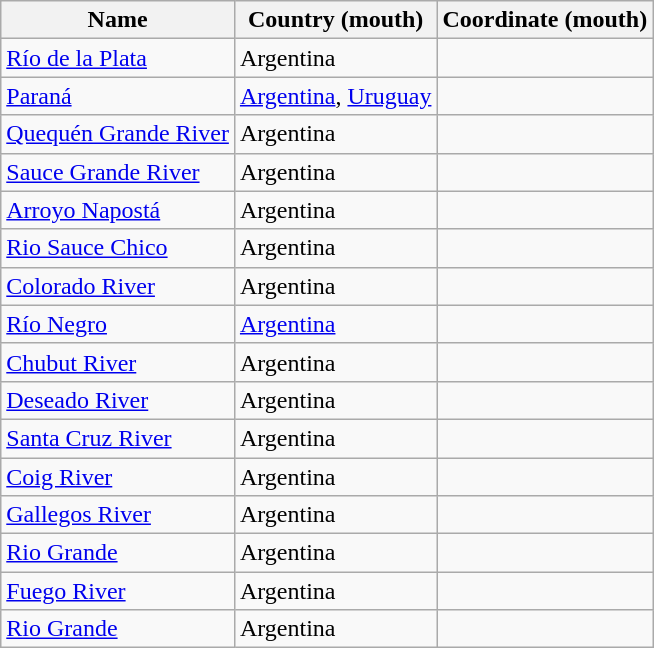<table class="wikitable sortable plainrowheaders">
<tr>
<th>Name</th>
<th>Country (mouth)</th>
<th>Coordinate (mouth)</th>
</tr>
<tr>
<td><a href='#'>Río de la Plata</a></td>
<td>Argentina</td>
<td></td>
</tr>
<tr>
<td><a href='#'>Paraná</a></td>
<td><a href='#'>Argentina</a>, <a href='#'>Uruguay</a></td>
<td></td>
</tr>
<tr>
<td><a href='#'>Quequén Grande River</a></td>
<td>Argentina</td>
<td></td>
</tr>
<tr>
<td><a href='#'>Sauce Grande River</a></td>
<td>Argentina</td>
<td></td>
</tr>
<tr>
<td><a href='#'>Arroyo Napostá</a></td>
<td>Argentina</td>
<td></td>
</tr>
<tr>
<td><a href='#'>Rio Sauce Chico</a></td>
<td>Argentina</td>
<td></td>
</tr>
<tr>
<td><a href='#'>Colorado River</a></td>
<td>Argentina</td>
<td></td>
</tr>
<tr>
<td><a href='#'>Río Negro</a></td>
<td><a href='#'>Argentina</a></td>
<td></td>
</tr>
<tr>
<td><a href='#'>Chubut River</a></td>
<td>Argentina</td>
<td></td>
</tr>
<tr>
<td><a href='#'>Deseado River</a></td>
<td>Argentina</td>
<td></td>
</tr>
<tr>
<td><a href='#'>Santa Cruz River</a></td>
<td>Argentina</td>
<td></td>
</tr>
<tr>
<td><a href='#'>Coig River</a></td>
<td>Argentina</td>
<td></td>
</tr>
<tr>
<td><a href='#'>Gallegos River</a></td>
<td>Argentina</td>
<td></td>
</tr>
<tr>
<td><a href='#'>Rio Grande</a></td>
<td>Argentina</td>
<td></td>
</tr>
<tr>
<td><a href='#'>Fuego River</a></td>
<td>Argentina</td>
<td></td>
</tr>
<tr>
<td><a href='#'>Rio Grande</a></td>
<td>Argentina</td>
<td></td>
</tr>
</table>
